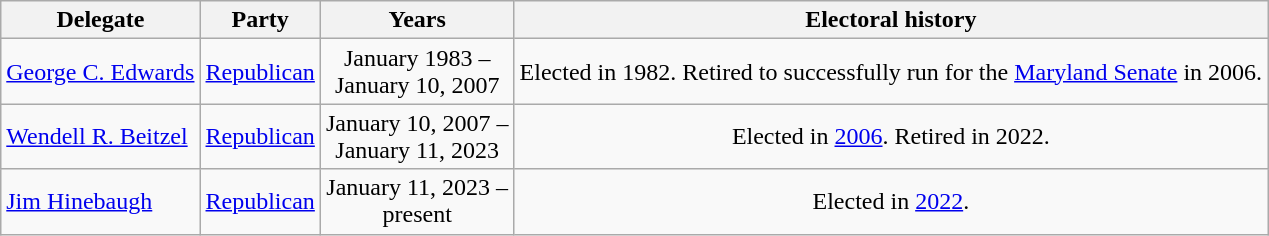<table class=wikitable style="text-align:center">
<tr>
<th>Delegate</th>
<th>Party</th>
<th>Years</th>
<th>Electoral history</th>
</tr>
<tr>
<td align=left><a href='#'>George C. Edwards</a></td>
<td><a href='#'>Republican</a></td>
<td nowrap>January 1983 –<br>January 10, 2007</td>
<td>Elected in 1982. Retired to successfully run for the <a href='#'>Maryland Senate</a> in 2006.</td>
</tr>
<tr>
<td align=left><a href='#'>Wendell R. Beitzel</a></td>
<td><a href='#'>Republican</a></td>
<td nowrap>January 10, 2007 –<br>January 11, 2023</td>
<td>Elected in <a href='#'>2006</a>. Retired in 2022.</td>
</tr>
<tr>
<td align=left><a href='#'>Jim Hinebaugh</a></td>
<td><a href='#'>Republican</a></td>
<td nowrap>January 11, 2023 –<br>present</td>
<td>Elected in <a href='#'>2022</a>.</td>
</tr>
</table>
